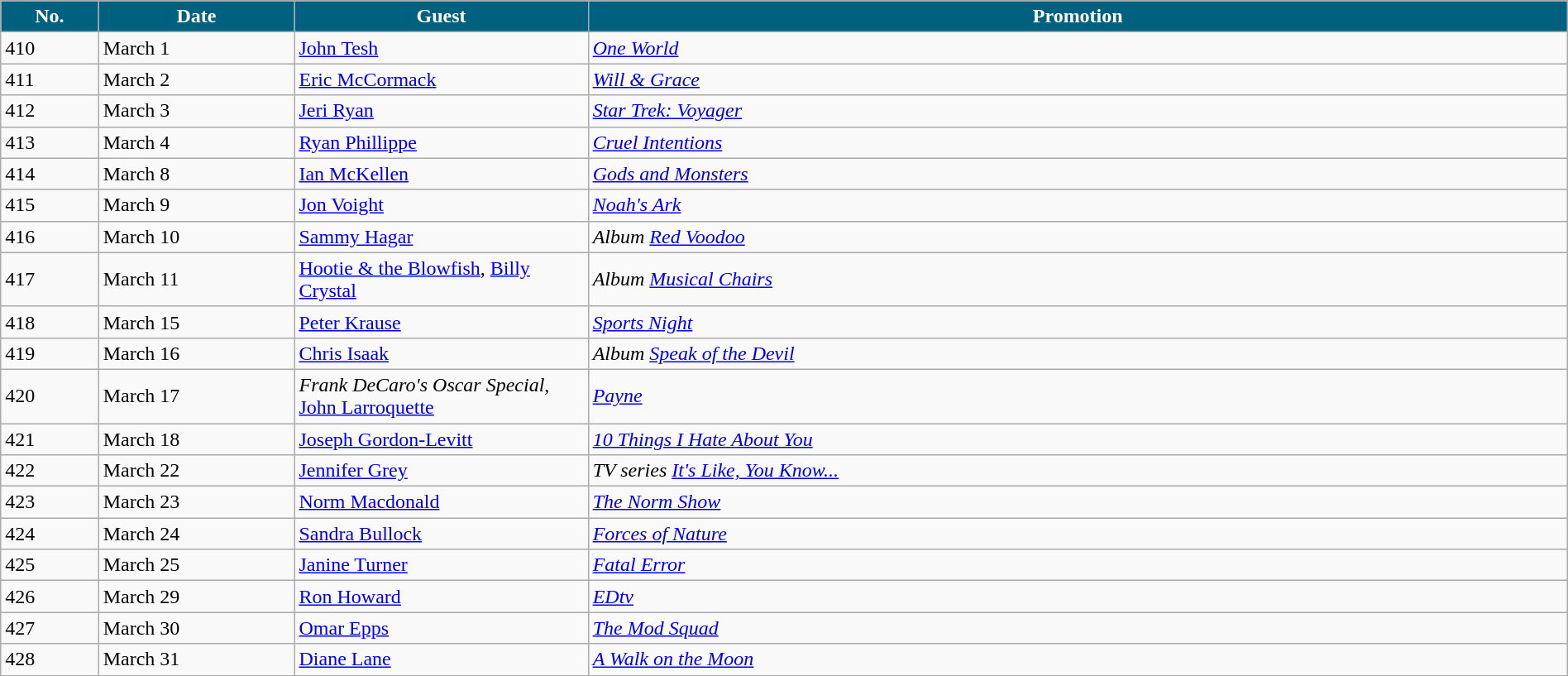<table class="wikitable" width="100%">
<tr>
<th width="5%" style="background:#006080; color:white"><abbr>No.</abbr></th>
<th width="10%" style="background:#006080; color:white">Date</th>
<th width="15%" style="background:#006080; color:white">Guest</th>
<th width="50%" style="background:#006080; color:white">Promotion</th>
</tr>
<tr>
<td>410</td>
<td>March 1</td>
<td><a href='#'>John Tesh</a></td>
<td><em><a href='#'>One World</a></em></td>
</tr>
<tr>
<td>411</td>
<td>March 2</td>
<td><a href='#'>Eric McCormack</a></td>
<td><em><a href='#'>Will & Grace</a></em></td>
</tr>
<tr>
<td>412</td>
<td>March 3</td>
<td><a href='#'>Jeri Ryan</a></td>
<td><em><a href='#'>Star Trek: Voyager</a></em></td>
</tr>
<tr>
<td>413</td>
<td>March 4</td>
<td><a href='#'>Ryan Phillippe</a></td>
<td><em><a href='#'>Cruel Intentions</a></em></td>
</tr>
<tr>
<td>414</td>
<td>March 8</td>
<td><a href='#'>Ian McKellen</a></td>
<td><em><a href='#'>Gods and Monsters</a></em></td>
</tr>
<tr>
<td>415</td>
<td>March 9</td>
<td><a href='#'>Jon Voight</a></td>
<td><em><a href='#'>Noah's Ark</a></em></td>
</tr>
<tr>
<td>416</td>
<td>March 10</td>
<td><a href='#'>Sammy Hagar</a></td>
<td><em>Album <a href='#'>Red Voodoo</a></em></td>
</tr>
<tr>
<td>417</td>
<td>March 11</td>
<td><a href='#'>Hootie & the Blowfish</a>, <a href='#'>Billy Crystal</a></td>
<td><em>Album <a href='#'>Musical Chairs</a></em></td>
</tr>
<tr>
<td>418</td>
<td>March 15</td>
<td><a href='#'>Peter Krause</a></td>
<td><em><a href='#'>Sports Night</a></em></td>
</tr>
<tr>
<td>419</td>
<td>March 16</td>
<td><a href='#'>Chris Isaak</a></td>
<td><em>Album <a href='#'>Speak of the Devil</a></em></td>
</tr>
<tr>
<td>420</td>
<td>March 17</td>
<td><em>Frank DeCaro's Oscar Special</em>,<br> <a href='#'>John Larroquette</a></td>
<td><em><a href='#'>Payne</a></em></td>
</tr>
<tr>
<td>421</td>
<td>March 18</td>
<td><a href='#'>Joseph Gordon-Levitt</a></td>
<td><em><a href='#'>10 Things I Hate About You</a></em></td>
</tr>
<tr>
<td>422</td>
<td>March 22</td>
<td><a href='#'>Jennifer Grey</a></td>
<td><em>TV series <a href='#'>It's Like, You Know...</a></em></td>
</tr>
<tr>
<td>423</td>
<td>March 23</td>
<td><a href='#'>Norm Macdonald</a></td>
<td><em><a href='#'>The Norm Show</a></em></td>
</tr>
<tr>
<td>424</td>
<td>March 24</td>
<td><a href='#'>Sandra Bullock</a></td>
<td><em><a href='#'>Forces of Nature</a></em></td>
</tr>
<tr>
<td>425</td>
<td>March 25</td>
<td><a href='#'>Janine Turner</a></td>
<td><em><a href='#'>Fatal Error</a></em></td>
</tr>
<tr>
<td>426</td>
<td>March 29</td>
<td><a href='#'>Ron Howard</a></td>
<td><em><a href='#'>EDtv</a></em></td>
</tr>
<tr>
<td>427</td>
<td>March 30</td>
<td><a href='#'>Omar Epps</a></td>
<td><em><a href='#'>The Mod Squad</a></em></td>
</tr>
<tr>
<td>428</td>
<td>March 31</td>
<td><a href='#'>Diane Lane</a></td>
<td><em><a href='#'>A Walk on the Moon</a></em></td>
</tr>
</table>
